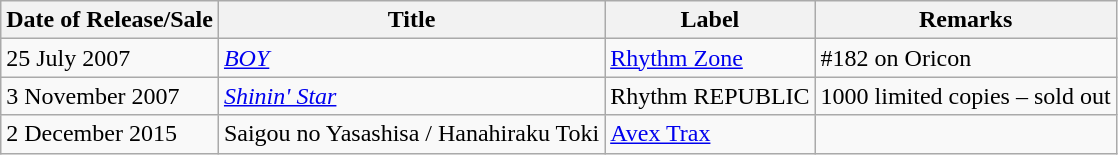<table class="wikitable">
<tr>
<th>Date of Release/Sale</th>
<th>Title</th>
<th>Label</th>
<th>Remarks</th>
</tr>
<tr>
<td>25 July 2007</td>
<td><em><a href='#'>BOY</a></em></td>
<td><a href='#'>Rhythm Zone</a></td>
<td>#182 on Oricon</td>
</tr>
<tr>
<td>3 November 2007</td>
<td><em><a href='#'>Shinin' Star</a></em></td>
<td>Rhythm REPUBLIC</td>
<td>1000 limited copies – sold out</td>
</tr>
<tr>
<td>2 December 2015</td>
<td>Saigou no Yasashisa / Hanahiraku Toki</td>
<td><a href='#'>Avex Trax</a></td>
<td></td>
</tr>
</table>
